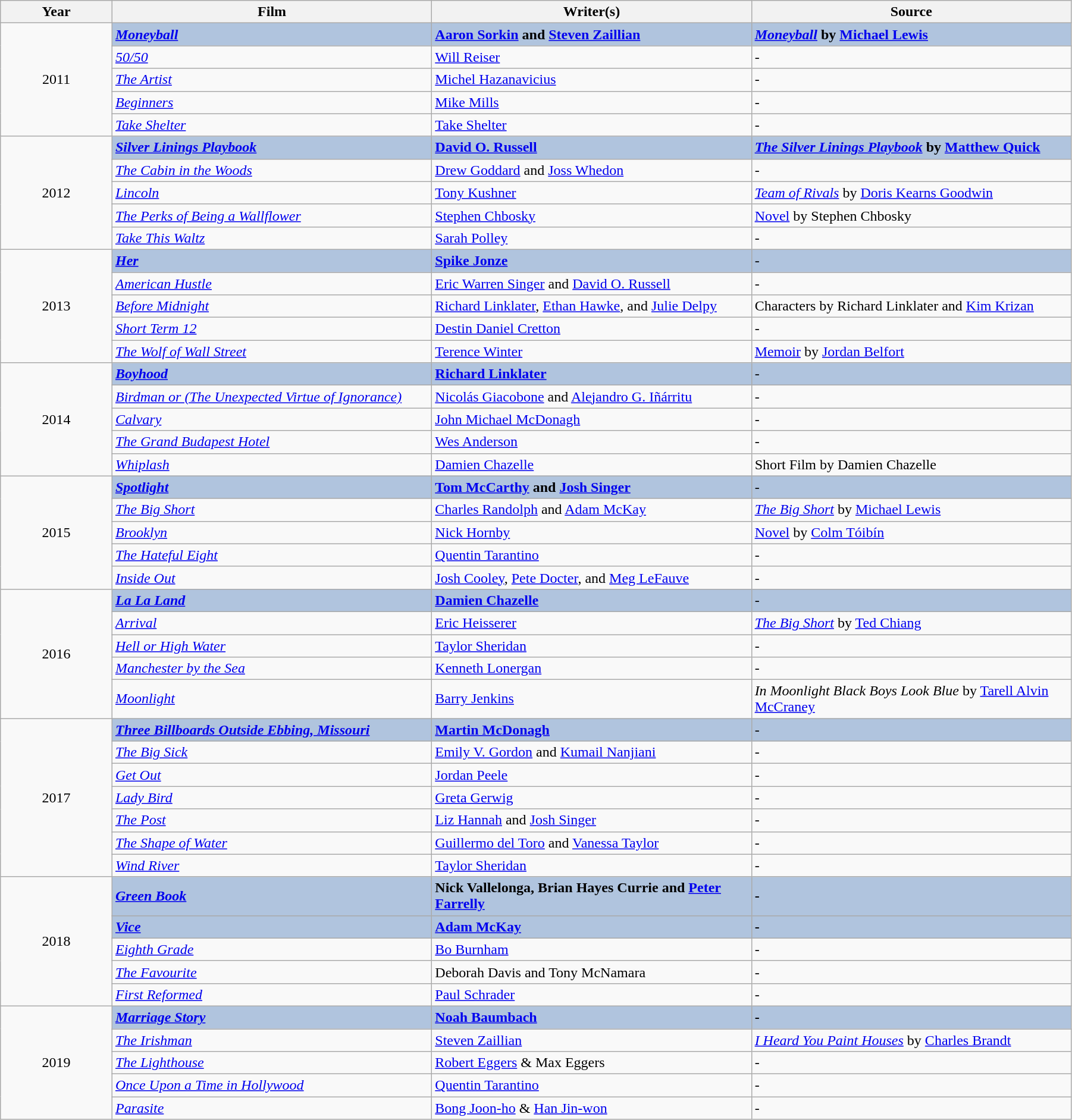<table class="wikitable" width="95%" cellpadding="5">
<tr>
<th width="100"><strong>Year</strong></th>
<th width="300"><strong>Film</strong></th>
<th width="300"><strong>Writer(s)</strong></th>
<th width="300"><strong>Source</strong></th>
</tr>
<tr>
<td rowspan=5 style="text-align:center;">2011<br></td>
<td style="background:#B0C4DE;"><strong><em><a href='#'>Moneyball</a></em></strong></td>
<td style="background:#B0C4DE;"><strong><a href='#'>Aaron Sorkin</a> and <a href='#'>Steven Zaillian</a></strong></td>
<td style="background:#B0C4DE;"><strong><em><a href='#'>Moneyball</a></em></strong> <strong>by <a href='#'>Michael Lewis</a></strong></td>
</tr>
<tr>
<td><em><a href='#'>50/50</a></em></td>
<td><a href='#'>Will Reiser</a></td>
<td>-</td>
</tr>
<tr>
<td><em><a href='#'>The Artist</a></em></td>
<td><a href='#'>Michel Hazanavicius</a></td>
<td>-</td>
</tr>
<tr>
<td><em><a href='#'>Beginners</a></em></td>
<td><a href='#'>Mike Mills</a></td>
<td>-</td>
</tr>
<tr>
<td><em><a href='#'>Take Shelter</a></em></td>
<td><a href='#'>Take Shelter</a></td>
<td>-</td>
</tr>
<tr>
<td rowspan=5 style="text-align:center;">2012<br></td>
<td style="background:#B0C4DE;"><strong><em><a href='#'>Silver Linings Playbook</a></em></strong></td>
<td style="background:#B0C4DE;"><strong><a href='#'>David O. Russell</a></strong></td>
<td style="background:#B0C4DE;"><strong><em><a href='#'>The Silver Linings Playbook</a></em></strong> <strong>by <a href='#'>Matthew Quick</a></strong></td>
</tr>
<tr>
<td><em><a href='#'>The Cabin in the Woods</a></em></td>
<td><a href='#'>Drew Goddard</a> and <a href='#'>Joss Whedon</a></td>
<td>-</td>
</tr>
<tr>
<td><em><a href='#'>Lincoln</a></em></td>
<td><a href='#'>Tony Kushner</a></td>
<td><em><a href='#'>Team of Rivals</a></em> by <a href='#'>Doris Kearns Goodwin</a></td>
</tr>
<tr>
<td><em><a href='#'>The Perks of Being a Wallflower</a></em></td>
<td><a href='#'>Stephen Chbosky</a></td>
<td><a href='#'>Novel</a> by Stephen Chbosky</td>
</tr>
<tr>
<td><em><a href='#'>Take This Waltz</a></em></td>
<td><a href='#'>Sarah Polley</a></td>
<td>-</td>
</tr>
<tr>
<td rowspan=5 style="text-align:center;">2013<br></td>
<td style="background:#B0C4DE;"><strong><em><a href='#'>Her</a></em></strong></td>
<td style="background:#B0C4DE;"><strong><a href='#'>Spike Jonze</a></strong></td>
<td style="background:#B0C4DE;">-</td>
</tr>
<tr>
<td><em><a href='#'>American Hustle</a></em></td>
<td><a href='#'>Eric Warren Singer</a> and <a href='#'>David O. Russell</a></td>
<td>-</td>
</tr>
<tr>
<td><em><a href='#'>Before Midnight</a></em></td>
<td><a href='#'>Richard Linklater</a>, <a href='#'>Ethan Hawke</a>, and <a href='#'>Julie Delpy</a></td>
<td>Characters by Richard Linklater and <a href='#'>Kim Krizan</a></td>
</tr>
<tr>
<td><em><a href='#'>Short Term 12</a></em></td>
<td><a href='#'>Destin Daniel Cretton</a></td>
<td>-</td>
</tr>
<tr>
<td><em><a href='#'>The Wolf of Wall Street</a></em></td>
<td><a href='#'>Terence Winter</a></td>
<td><a href='#'>Memoir</a> by <a href='#'>Jordan Belfort</a></td>
</tr>
<tr>
<td rowspan=5 style="text-align:center;">2014<br></td>
<td style="background:#B0C4DE;"><strong><em><a href='#'>Boyhood</a></em></strong></td>
<td style="background:#B0C4DE;"><strong><a href='#'>Richard Linklater</a></strong></td>
<td style="background:#B0C4DE;">-</td>
</tr>
<tr>
<td><em><a href='#'>Birdman or (The Unexpected Virtue of Ignorance)</a></em></td>
<td><a href='#'>Nicolás Giacobone</a> and <a href='#'>Alejandro G. Iñárritu</a></td>
<td>-</td>
</tr>
<tr>
<td><em><a href='#'>Calvary</a></em></td>
<td><a href='#'>John Michael McDonagh</a></td>
<td>-</td>
</tr>
<tr>
<td><em><a href='#'>The Grand Budapest Hotel</a></em></td>
<td><a href='#'>Wes Anderson</a></td>
<td>-</td>
</tr>
<tr>
<td><em><a href='#'>Whiplash</a></em></td>
<td><a href='#'>Damien Chazelle</a></td>
<td>Short Film by Damien Chazelle</td>
</tr>
<tr>
<td rowspan=5 style="text-align:center;">2015<br></td>
<td style="background:#B0C4DE;"><strong><em><a href='#'>Spotlight</a></em></strong></td>
<td style="background:#B0C4DE;"><strong><a href='#'>Tom McCarthy</a> and <a href='#'>Josh Singer</a></strong></td>
<td style="background:#B0C4DE;">-</td>
</tr>
<tr>
<td><em><a href='#'>The Big Short</a></em></td>
<td><a href='#'>Charles Randolph</a> and <a href='#'>Adam McKay</a></td>
<td><em><a href='#'>The Big Short</a></em> by <a href='#'>Michael Lewis</a></td>
</tr>
<tr>
<td><em><a href='#'>Brooklyn</a></em></td>
<td><a href='#'>Nick Hornby</a></td>
<td><a href='#'>Novel</a> by <a href='#'>Colm Tóibín</a></td>
</tr>
<tr>
<td><em><a href='#'>The Hateful Eight</a></em></td>
<td><a href='#'>Quentin Tarantino</a></td>
<td>-</td>
</tr>
<tr>
<td><em><a href='#'>Inside Out</a></em></td>
<td><a href='#'>Josh Cooley</a>, <a href='#'>Pete Docter</a>, and <a href='#'>Meg LeFauve</a></td>
<td>-</td>
</tr>
<tr>
<td rowspan=5 style="text-align:center;">2016<br></td>
<td style="background:#B0C4DE;"><strong><em><a href='#'>La La Land</a></em></strong></td>
<td style="background:#B0C4DE;"><strong><a href='#'>Damien Chazelle</a></strong></td>
<td style="background:#B0C4DE;">-</td>
</tr>
<tr>
<td><em><a href='#'>Arrival</a></em></td>
<td><a href='#'>Eric Heisserer</a></td>
<td><em><a href='#'>The Big Short</a></em> by <a href='#'>Ted Chiang</a></td>
</tr>
<tr>
<td><em><a href='#'>Hell or High Water</a></em></td>
<td><a href='#'>Taylor Sheridan</a></td>
<td>-</td>
</tr>
<tr>
<td><em><a href='#'>Manchester by the Sea</a></em></td>
<td><a href='#'>Kenneth Lonergan</a></td>
<td>-</td>
</tr>
<tr>
<td><em><a href='#'>Moonlight</a></em></td>
<td><a href='#'>Barry Jenkins</a></td>
<td><em>In Moonlight Black Boys Look Blue</em> by <a href='#'>Tarell Alvin McCraney</a></td>
</tr>
<tr>
<td rowspan=7 style="text-align:center;">2017<br></td>
<td style="background:#B0C4DE;"><strong><em><a href='#'>Three Billboards Outside Ebbing, Missouri</a></em></strong></td>
<td style="background:#B0C4DE;"><strong><a href='#'>Martin McDonagh</a></strong></td>
<td style="background:#B0C4DE;">-</td>
</tr>
<tr>
<td><em><a href='#'>The Big Sick</a></em></td>
<td><a href='#'>Emily V. Gordon</a> and <a href='#'>Kumail Nanjiani</a></td>
<td>-</td>
</tr>
<tr>
<td><em><a href='#'>Get Out</a></em></td>
<td><a href='#'>Jordan Peele</a></td>
<td>-</td>
</tr>
<tr>
<td><em><a href='#'>Lady Bird</a></em></td>
<td><a href='#'>Greta Gerwig</a></td>
<td>-</td>
</tr>
<tr>
<td><em><a href='#'>The Post</a></em></td>
<td><a href='#'>Liz Hannah</a> and <a href='#'>Josh Singer</a></td>
<td>-</td>
</tr>
<tr>
<td><em><a href='#'>The Shape of Water</a></em></td>
<td><a href='#'>Guillermo del Toro</a> and <a href='#'>Vanessa Taylor</a></td>
<td>-</td>
</tr>
<tr>
<td><em><a href='#'>Wind River</a></em></td>
<td><a href='#'>Taylor Sheridan</a></td>
<td>-</td>
</tr>
<tr>
<td rowspan=5 style="text-align:center;">2018<br></td>
<td style="background:#B0C4DE;"><strong><em><a href='#'>Green Book</a></em></strong></td>
<td style="background:#B0C4DE;"><strong>Nick Vallelonga, Brian Hayes Currie and <a href='#'>Peter Farrelly</a></strong></td>
<td style="background:#B0C4DE;"><strong>-</strong></td>
</tr>
<tr>
<td style="background:#B0C4DE;"><strong><em><a href='#'>Vice</a></em></strong></td>
<td style="background:#B0C4DE;"><strong><a href='#'>Adam McKay</a></strong></td>
<td style="background:#B0C4DE;"><strong>-</strong></td>
</tr>
<tr>
<td><em><a href='#'>Eighth Grade</a></em></td>
<td><a href='#'>Bo Burnham</a></td>
<td>-</td>
</tr>
<tr>
<td><em><a href='#'>The Favourite</a></em></td>
<td>Deborah Davis and Tony McNamara</td>
<td>-</td>
</tr>
<tr>
<td><em><a href='#'>First Reformed</a></em></td>
<td><a href='#'>Paul Schrader</a></td>
<td>-</td>
</tr>
<tr>
<td rowspan=5 style="text-align:center;">2019<br></td>
<td style="background:#B0C4DE;"><strong><em><a href='#'>Marriage Story</a></em></strong></td>
<td style="background:#B0C4DE;"><strong><a href='#'>Noah Baumbach</a></strong></td>
<td style="background:#B0C4DE;"><strong>-</strong></td>
</tr>
<tr>
<td><em><a href='#'>The Irishman</a></em></td>
<td><a href='#'>Steven Zaillian</a></td>
<td><em><a href='#'>I Heard You Paint Houses</a></em> by <a href='#'>Charles Brandt</a></td>
</tr>
<tr>
<td><em><a href='#'>The Lighthouse</a></em></td>
<td><a href='#'>Robert Eggers</a> & Max Eggers</td>
<td>-</td>
</tr>
<tr>
<td><em><a href='#'>Once Upon a Time in Hollywood</a></em></td>
<td><a href='#'>Quentin Tarantino</a></td>
<td>-</td>
</tr>
<tr>
<td><em><a href='#'>Parasite</a></em></td>
<td><a href='#'>Bong Joon-ho</a> & <a href='#'>Han Jin-won</a></td>
<td>-</td>
</tr>
</table>
